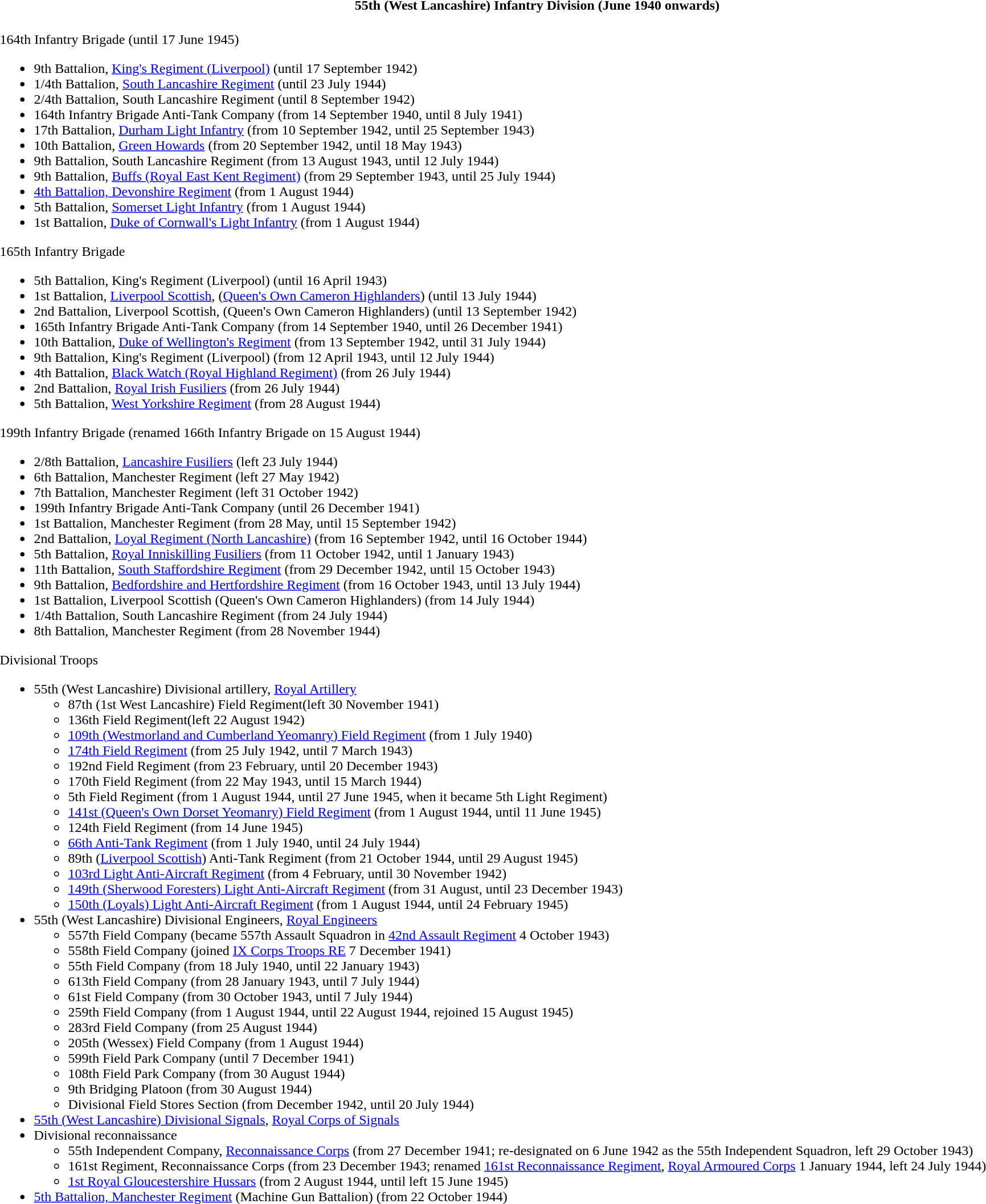<table class="toccolours collapsible collapsed" style="width:100%; background:transparent;">
<tr>
<th colspan=>55th (West Lancashire) Infantry Division (June 1940 onwards)</th>
</tr>
<tr>
<td colspan="2"><br>164th Infantry Brigade (until 17 June 1945)<ul><li>9th Battalion, <a href='#'>King's Regiment (Liverpool)</a> (until 17 September 1942)</li><li>1/4th Battalion, <a href='#'>South Lancashire Regiment</a> (until 23 July 1944)</li><li>2/4th Battalion, South Lancashire Regiment (until 8 September 1942)</li><li>164th Infantry Brigade Anti-Tank Company (from 14 September 1940, until 8 July 1941)</li><li>17th Battalion, <a href='#'>Durham Light Infantry</a> (from 10 September 1942, until 25 September 1943)</li><li>10th Battalion, <a href='#'>Green Howards</a> (from 20 September 1942, until 18 May 1943)</li><li>9th Battalion, South Lancashire Regiment (from 13 August 1943, until 12 July 1944)</li><li>9th Battalion, <a href='#'>Buffs (Royal East Kent Regiment)</a> (from 29 September 1943, until 25 July 1944)</li><li><a href='#'>4th Battalion, Devonshire Regiment</a> (from 1 August 1944)</li><li>5th Battalion, <a href='#'>Somerset Light Infantry</a> (from 1 August 1944)</li><li>1st Battalion, <a href='#'>Duke of Cornwall's Light Infantry</a> (from 1 August 1944)</li></ul>165th Infantry Brigade<ul><li>5th Battalion, King's Regiment (Liverpool) (until 16 April 1943)</li><li>1st Battalion, <a href='#'>Liverpool Scottish</a>, (<a href='#'>Queen's Own Cameron Highlanders</a>) (until 13 July 1944)</li><li>2nd Battalion, Liverpool Scottish, (Queen's Own Cameron Highlanders) (until 13 September 1942)</li><li>165th Infantry Brigade Anti-Tank Company (from 14 September 1940, until 26 December 1941)</li><li>10th Battalion, <a href='#'>Duke of Wellington's Regiment</a> (from 13 September 1942, until 31 July 1944)</li><li>9th Battalion, King's Regiment (Liverpool) (from 12 April 1943, until 12 July 1944)</li><li>4th Battalion, <a href='#'>Black Watch (Royal Highland Regiment)</a> (from 26 July 1944)</li><li>2nd Battalion, <a href='#'>Royal Irish Fusiliers</a> (from 26 July 1944)</li><li>5th Battalion, <a href='#'>West Yorkshire Regiment</a> (from 28 August 1944)</li></ul>199th Infantry Brigade (renamed 166th Infantry Brigade on 15 August 1944)<ul><li>2/8th Battalion, <a href='#'>Lancashire Fusiliers</a> (left 23 July 1944)</li><li>6th Battalion, Manchester Regiment (left 27 May 1942)</li><li>7th Battalion, Manchester Regiment (left 31 October 1942)</li><li>199th Infantry Brigade Anti-Tank Company (until 26 December 1941)</li><li>1st Battalion, Manchester Regiment (from 28 May, until 15 September 1942)</li><li>2nd Battalion, <a href='#'>Loyal Regiment (North Lancashire)</a> (from 16 September 1942, until 16 October 1944)</li><li>5th Battalion, <a href='#'>Royal Inniskilling Fusiliers</a> (from 11 October 1942, until 1 January 1943)</li><li>11th Battalion, <a href='#'>South Staffordshire Regiment</a> (from 29 December 1942, until 15 October 1943)</li><li>9th Battalion, <a href='#'>Bedfordshire and Hertfordshire Regiment</a> (from 16 October 1943, until 13 July 1944)</li><li>1st Battalion, Liverpool Scottish (Queen's Own Cameron Highlanders) (from 14 July 1944)</li><li>1/4th Battalion, South Lancashire Regiment (from 24 July 1944)</li><li>8th Battalion, Manchester Regiment (from 28 November 1944)</li></ul>Divisional Troops<ul><li>55th (West Lancashire) Divisional artillery, <a href='#'>Royal Artillery</a><ul><li>87th (1st West Lancashire) Field Regiment(left 30 November 1941)</li><li>136th Field Regiment(left 22 August 1942)</li><li><a href='#'>109th (Westmorland and Cumberland Yeomanry) Field Regiment</a> (from 1 July 1940)</li><li><a href='#'>174th Field Regiment</a> (from 25 July 1942, until 7 March 1943)</li><li>192nd Field Regiment (from 23 February, until 20 December 1943)</li><li>170th Field Regiment (from 22 May 1943, until 15 March 1944)</li><li>5th Field Regiment (from 1 August 1944, until 27 June 1945, when it became 5th Light Regiment)</li><li><a href='#'>141st (Queen's Own Dorset Yeomanry) Field Regiment</a> (from 1 August 1944, until 11 June 1945)</li><li>124th Field Regiment (from 14 June 1945)</li><li><a href='#'>66th Anti-Tank Regiment</a> (from 1 July 1940, until 24 July 1944)</li><li>89th (<a href='#'>Liverpool Scottish</a>) Anti-Tank Regiment (from 21 October 1944, until 29 August 1945)</li><li><a href='#'>103rd Light Anti-Aircraft Regiment</a> (from 4 February, until 30 November 1942)</li><li><a href='#'>149th (Sherwood Foresters) Light Anti-Aircraft Regiment</a> (from 31 August, until 23 December 1943)</li><li><a href='#'>150th (Loyals) Light Anti-Aircraft Regiment</a> (from 1 August 1944, until 24 February 1945)</li></ul></li><li>55th (West Lancashire) Divisional Engineers, <a href='#'>Royal Engineers</a><ul><li>557th Field Company (became 557th Assault Squadron in <a href='#'>42nd Assault Regiment</a> 4 October 1943)</li><li>558th Field Company (joined <a href='#'>IX Corps Troops RE</a> 7 December 1941)</li><li>55th Field Company (from 18 July 1940, until 22 January 1943)</li><li>613th Field Company (from 28 January 1943, until 7 July 1944)</li><li>61st Field Company (from 30 October 1943, until 7 July 1944)</li><li>259th Field Company (from 1 August 1944, until 22 August 1944, rejoined 15 August 1945)</li><li>283rd Field Company (from 25 August 1944)</li><li>205th (Wessex) Field Company (from 1 August 1944)</li><li>599th Field Park Company (until 7 December 1941)</li><li>108th Field Park Company (from 30 August 1944)</li><li>9th Bridging Platoon (from 30 August 1944)</li><li>Divisional Field Stores Section (from December 1942, until 20 July 1944)</li></ul></li><li><a href='#'>55th (West Lancashire) Divisional Signals</a>, <a href='#'>Royal Corps of Signals</a></li><li>Divisional reconnaissance<ul><li>55th Independent Company, <a href='#'>Reconnaissance Corps</a> (from 27 December 1941; re-designated on 6 June 1942 as the 55th Independent Squadron, left 29 October 1943)</li><li>161st Regiment, Reconnaissance Corps (from 23 December 1943; renamed <a href='#'>161st Reconnaissance Regiment</a>, <a href='#'>Royal Armoured Corps</a> 1 January 1944, left 24 July 1944)</li><li><a href='#'>1st Royal Gloucestershire Hussars</a> (from 2 August 1944, until left 15 June 1945)</li></ul></li><li><a href='#'>5th Battalion, Manchester Regiment</a> (Machine Gun Battalion) (from 22 October 1944)</li></ul></td>
</tr>
</table>
